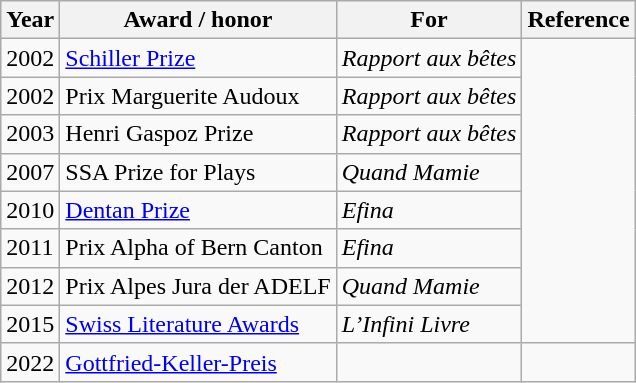<table class="wikitable">
<tr>
<th>Year</th>
<th>Award / honor</th>
<th>For</th>
<th>Reference</th>
</tr>
<tr>
<td>2002</td>
<td><a href='#'>Schiller Prize</a></td>
<td><em>Rapport aux bêtes</em></td>
<td rowspan="8"></td>
</tr>
<tr>
<td>2002</td>
<td>Prix Marguerite Audoux</td>
<td><em>Rapport aux bêtes</em></td>
</tr>
<tr>
<td>2003</td>
<td>Henri Gaspoz Prize</td>
<td><em>Rapport aux bêtes</em></td>
</tr>
<tr>
<td>2007</td>
<td>SSA Prize for Plays</td>
<td><em>Quand Mamie</em></td>
</tr>
<tr>
<td>2010</td>
<td><a href='#'>Dentan Prize</a></td>
<td><em>Efina</em></td>
</tr>
<tr>
<td>2011</td>
<td>Prix Alpha of Bern Canton</td>
<td><em>Efina</em></td>
</tr>
<tr>
<td>2012</td>
<td>Prix Alpes Jura der ADELF</td>
<td><em>Quand Mamie</em></td>
</tr>
<tr>
<td>2015</td>
<td><a href='#'>Swiss Literature Awards</a></td>
<td><em>L’Infini Livre</em></td>
</tr>
<tr>
<td>2022</td>
<td><a href='#'>Gottfried-Keller-Preis</a></td>
<td></td>
<td></td>
</tr>
</table>
